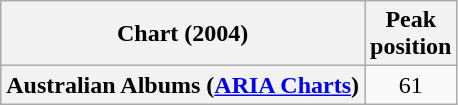<table class="wikitable sortable plainrowheaders" style="text-align:center">
<tr>
<th scope="col">Chart (2004)</th>
<th scope="col">Peak<br>position</th>
</tr>
<tr>
<th scope="row">Australian Albums (<a href='#'>ARIA Charts</a>)</th>
<td>61</td>
</tr>
</table>
